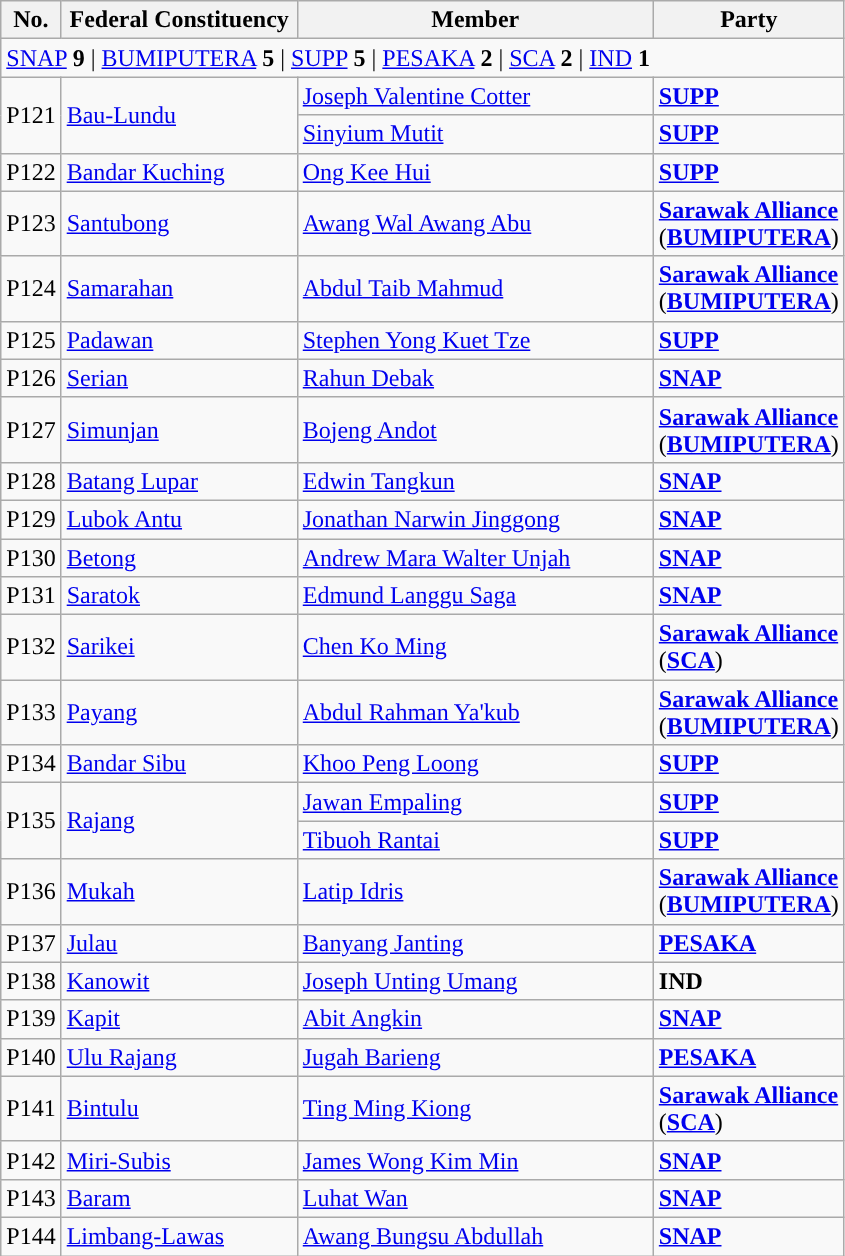<table class="wikitable sortable">
<tr>
<th style="width:30px;">No.</th>
<th style="width:150px;">Federal Constituency</th>
<th style="width:230px;">Member</th>
<th style="width:120px;">Party</th>
</tr>
<tr>
<td colspan="4"><a href='#'>SNAP</a> <strong>9</strong> | <a href='#'>BUMIPUTERA</a> <strong>5</strong> | <a href='#'>SUPP</a> <strong>5</strong> | <a href='#'>PESAKA</a> <strong>2</strong> | <a href='#'>SCA</a> <strong>2</strong> | <a href='#'>IND</a> <strong>1</strong></td>
</tr>
<tr>
<td rowspan=2>P121</td>
<td rowspan=2><a href='#'>Bau-Lundu</a></td>
<td><a href='#'>Joseph Valentine Cotter</a> </td>
<td><strong><a href='#'>SUPP</a></strong></td>
</tr>
<tr>
<td><a href='#'>Sinyium Mutit</a> </td>
<td><strong><a href='#'>SUPP</a></strong></td>
</tr>
<tr>
<td>P122</td>
<td><a href='#'>Bandar Kuching</a></td>
<td><a href='#'>Ong Kee Hui</a></td>
<td><strong><a href='#'>SUPP</a></strong></td>
</tr>
<tr>
<td>P123</td>
<td><a href='#'>Santubong</a></td>
<td><a href='#'>Awang Wal Awang Abu</a></td>
<td><strong><a href='#'>Sarawak Alliance</a></strong> (<strong><a href='#'>BUMIPUTERA</a></strong>)</td>
</tr>
<tr>
<td>P124</td>
<td><a href='#'>Samarahan</a></td>
<td><a href='#'>Abdul Taib Mahmud</a></td>
<td><strong><a href='#'>Sarawak Alliance</a></strong> (<strong><a href='#'>BUMIPUTERA</a></strong>)</td>
</tr>
<tr>
<td>P125</td>
<td><a href='#'>Padawan</a></td>
<td><a href='#'>Stephen Yong Kuet Tze</a></td>
<td><strong><a href='#'>SUPP</a></strong></td>
</tr>
<tr>
<td>P126</td>
<td><a href='#'>Serian</a></td>
<td><a href='#'>Rahun Debak</a></td>
<td><strong><a href='#'>SNAP</a></strong></td>
</tr>
<tr>
<td>P127</td>
<td><a href='#'>Simunjan</a></td>
<td><a href='#'>Bojeng Andot</a></td>
<td><strong><a href='#'>Sarawak Alliance</a></strong> (<strong><a href='#'>BUMIPUTERA</a></strong>)</td>
</tr>
<tr>
<td>P128</td>
<td><a href='#'>Batang Lupar</a></td>
<td><a href='#'>Edwin Tangkun</a></td>
<td><strong><a href='#'>SNAP</a></strong></td>
</tr>
<tr>
<td>P129</td>
<td><a href='#'>Lubok Antu</a></td>
<td><a href='#'>Jonathan Narwin Jinggong</a></td>
<td><strong><a href='#'>SNAP</a></strong></td>
</tr>
<tr>
<td>P130</td>
<td><a href='#'>Betong</a></td>
<td><a href='#'>Andrew Mara Walter Unjah</a></td>
<td><strong><a href='#'>SNAP</a></strong></td>
</tr>
<tr>
<td>P131</td>
<td><a href='#'>Saratok</a></td>
<td><a href='#'>Edmund Langgu Saga</a></td>
<td><strong><a href='#'>SNAP</a></strong></td>
</tr>
<tr>
<td>P132</td>
<td><a href='#'>Sarikei</a></td>
<td><a href='#'>Chen Ko Ming</a></td>
<td><strong><a href='#'>Sarawak Alliance</a></strong> (<strong><a href='#'>SCA</a></strong>)</td>
</tr>
<tr>
<td>P133</td>
<td><a href='#'>Payang</a></td>
<td><a href='#'>Abdul Rahman Ya'kub</a></td>
<td><strong><a href='#'>Sarawak Alliance</a></strong> (<strong><a href='#'>BUMIPUTERA</a></strong>)</td>
</tr>
<tr>
<td>P134</td>
<td><a href='#'>Bandar Sibu</a></td>
<td><a href='#'>Khoo Peng Loong</a></td>
<td><strong><a href='#'>SUPP</a></strong></td>
</tr>
<tr>
<td rowspan=2>P135</td>
<td rowspan=2><a href='#'>Rajang</a></td>
<td><a href='#'>Jawan Empaling</a> </td>
<td><strong><a href='#'>SUPP</a></strong></td>
</tr>
<tr>
<td><a href='#'>Tibuoh Rantai</a> </td>
<td><strong><a href='#'>SUPP</a></strong></td>
</tr>
<tr>
<td>P136</td>
<td><a href='#'>Mukah</a></td>
<td><a href='#'>Latip Idris</a></td>
<td><strong><a href='#'>Sarawak Alliance</a></strong> (<strong><a href='#'>BUMIPUTERA</a></strong>)</td>
</tr>
<tr>
<td>P137</td>
<td><a href='#'>Julau</a></td>
<td><a href='#'>Banyang Janting</a></td>
<td><strong><a href='#'>PESAKA</a></strong></td>
</tr>
<tr>
<td>P138</td>
<td><a href='#'>Kanowit</a></td>
<td><a href='#'>Joseph Unting Umang</a></td>
<td><strong>IND</strong></td>
</tr>
<tr>
<td>P139</td>
<td><a href='#'>Kapit</a></td>
<td><a href='#'>Abit Angkin</a></td>
<td><strong><a href='#'>SNAP</a></strong></td>
</tr>
<tr>
<td>P140</td>
<td><a href='#'>Ulu Rajang</a></td>
<td><a href='#'>Jugah Barieng</a></td>
<td><strong><a href='#'>PESAKA</a></strong></td>
</tr>
<tr>
<td>P141</td>
<td><a href='#'>Bintulu</a></td>
<td><a href='#'>Ting Ming Kiong</a></td>
<td><strong><a href='#'>Sarawak Alliance</a></strong> (<strong><a href='#'>SCA</a></strong>)</td>
</tr>
<tr>
<td>P142</td>
<td><a href='#'>Miri-Subis</a></td>
<td><a href='#'>James Wong Kim Min</a></td>
<td><strong><a href='#'>SNAP</a></strong></td>
</tr>
<tr>
<td>P143</td>
<td><a href='#'>Baram</a></td>
<td><a href='#'>Luhat Wan</a></td>
<td><strong><a href='#'>SNAP</a></strong></td>
</tr>
<tr>
<td>P144</td>
<td><a href='#'>Limbang-Lawas</a></td>
<td><a href='#'>Awang Bungsu Abdullah</a></td>
<td><strong><a href='#'>SNAP</a></strong></td>
</tr>
</table>
